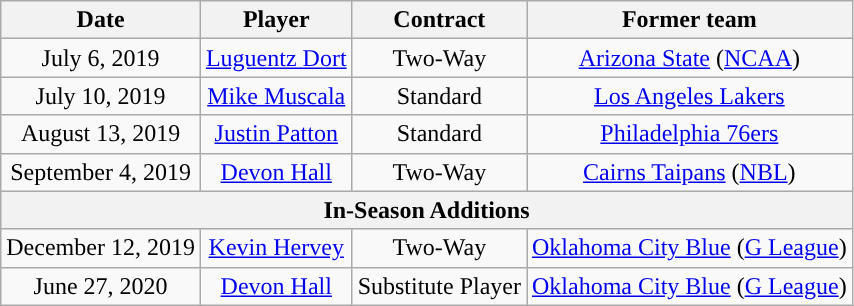<table class="wikitable" style="text-align: center">
<tr>
<th>Date</th>
<th>Player</th>
<th>Contract</th>
<th>Former team</th>
</tr>
<tr style="text-align: center">
<td>July 6, 2019</td>
<td><a href='#'>Luguentz Dort</a></td>
<td>Two-Way</td>
<td> <a href='#'>Arizona State</a> (<a href='#'>NCAA</a>)</td>
</tr>
<tr style="text-align: center">
<td>July 10, 2019</td>
<td><a href='#'>Mike Muscala</a></td>
<td>Standard</td>
<td><a href='#'>Los Angeles Lakers</a></td>
</tr>
<tr style="text-align: center">
<td>August 13, 2019</td>
<td><a href='#'>Justin Patton</a></td>
<td>Standard</td>
<td><a href='#'>Philadelphia 76ers</a></td>
</tr>
<tr style="text-align: center">
<td>September 4, 2019</td>
<td><a href='#'>Devon Hall</a></td>
<td>Two-Way</td>
<td><a href='#'>Cairns Taipans</a> (<a href='#'>NBL</a>)</td>
</tr>
<tr>
<th scope="row" colspan="6" style="text-align:center;”">In-Season Additions</th>
</tr>
<tr style="text-align: center">
<td>December 12, 2019</td>
<td><a href='#'>Kevin Hervey</a></td>
<td>Two-Way</td>
<td><a href='#'>Oklahoma City Blue</a> (<a href='#'>G League</a>)</td>
</tr>
<tr style="text-align: center">
<td>June 27, 2020</td>
<td><a href='#'>Devon Hall</a></td>
<td>Substitute Player</td>
<td><a href='#'>Oklahoma City Blue</a> (<a href='#'>G League</a>)</td>
</tr>
</table>
